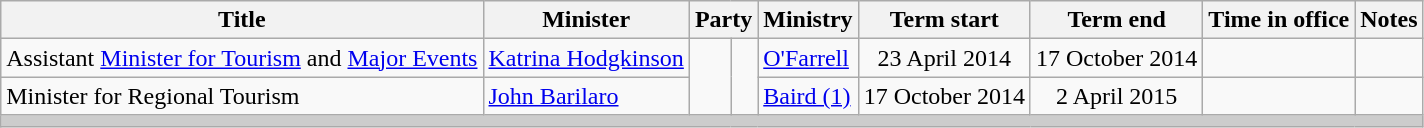<table class="wikitable sortable">
<tr>
<th>Title</th>
<th>Minister</th>
<th colspan="2">Party</th>
<th>Ministry</th>
<th>Term start</th>
<th>Term end</th>
<th>Time in office</th>
<th class="unsortable">Notes</th>
</tr>
<tr>
<td>Assistant <a href='#'>Minister for Tourism</a> and <a href='#'>Major Events</a></td>
<td><a href='#'>Katrina Hodgkinson</a></td>
<td rowspan=2 > </td>
<td rowspan=2></td>
<td><a href='#'>O'Farrell</a></td>
<td align=center>23 April 2014</td>
<td align=center>17 October 2014</td>
<td align=right></td>
<td></td>
</tr>
<tr>
<td>Minister for Regional Tourism</td>
<td><a href='#'>John Barilaro</a></td>
<td><a href='#'>Baird (1)</a></td>
<td align=center>17 October 2014</td>
<td align=center>2 April 2015</td>
<td align=right></td>
<td></td>
</tr>
<tr class="sortbottom">
<th colspan="9" style="background: #cccccc;"></th>
</tr>
</table>
